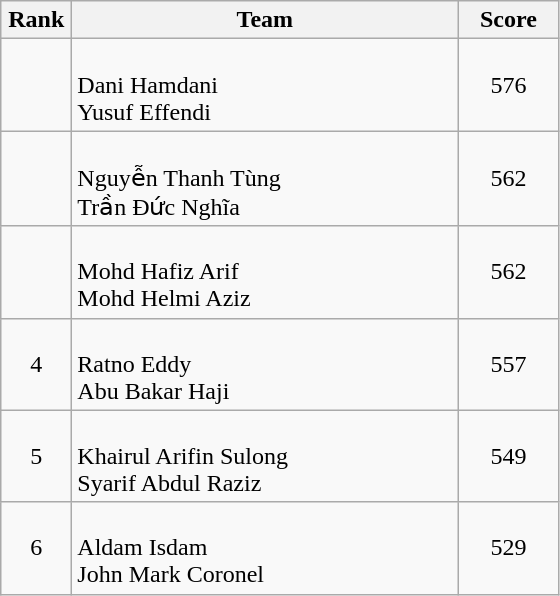<table class=wikitable style="text-align:center">
<tr>
<th width=40>Rank</th>
<th width=250>Team</th>
<th width=60>Score</th>
</tr>
<tr>
<td></td>
<td align=left><br>Dani Hamdani<br>Yusuf Effendi</td>
<td>576</td>
</tr>
<tr>
<td></td>
<td align=left><br>Nguyễn Thanh Tùng<br>Trần Đức Nghĩa</td>
<td>562</td>
</tr>
<tr>
<td></td>
<td align=left><br>Mohd Hafiz Arif<br>Mohd Helmi Aziz</td>
<td>562</td>
</tr>
<tr>
<td>4</td>
<td align=left><br>Ratno Eddy<br>Abu Bakar Haji</td>
<td>557</td>
</tr>
<tr>
<td>5</td>
<td align=left><br>Khairul Arifin Sulong<br>Syarif Abdul Raziz</td>
<td>549</td>
</tr>
<tr>
<td>6</td>
<td align=left><br>Aldam Isdam<br>John Mark Coronel</td>
<td>529</td>
</tr>
</table>
